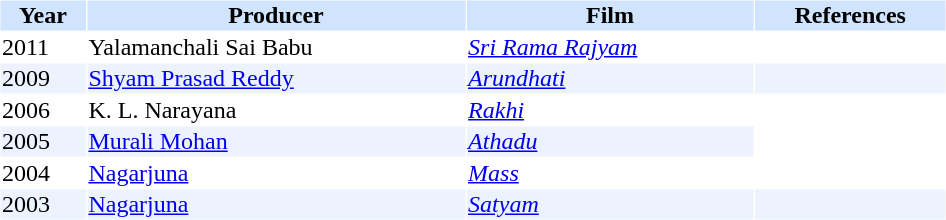<table cellspacing="1" cellpadding="1" border="0" style="width:50%;">
<tr style="background:#d1e4fd;">
<th>Year</th>
<th>Producer</th>
<th>Film</th>
<th>References</th>
</tr>
<tr>
<td>2011</td>
<td>Yalamanchali Sai Babu</td>
<td><em><a href='#'>Sri Rama Rajyam</a></em></td>
<td></td>
</tr>
<tr style="background:#edf3fe;">
<td>2009</td>
<td><a href='#'>Shyam Prasad Reddy</a></td>
<td><em><a href='#'>Arundhati</a></em></td>
<td></td>
</tr>
<tr>
<td>2006</td>
<td>K. L. Narayana</td>
<td><em><a href='#'>Rakhi</a></em></td>
<td></td>
</tr>
<tr style="background:#edf3fe;">
<td>2005</td>
<td><a href='#'>Murali Mohan</a></td>
<td><em><a href='#'>Athadu</a></em></td>
</tr>
<tr>
<td>2004</td>
<td><a href='#'>Nagarjuna</a></td>
<td><em><a href='#'>Mass</a></em></td>
<td></td>
</tr>
<tr style="background:#edf3fe;">
<td>2003</td>
<td><a href='#'>Nagarjuna</a></td>
<td><em><a href='#'>Satyam</a></em></td>
<td></td>
</tr>
</table>
